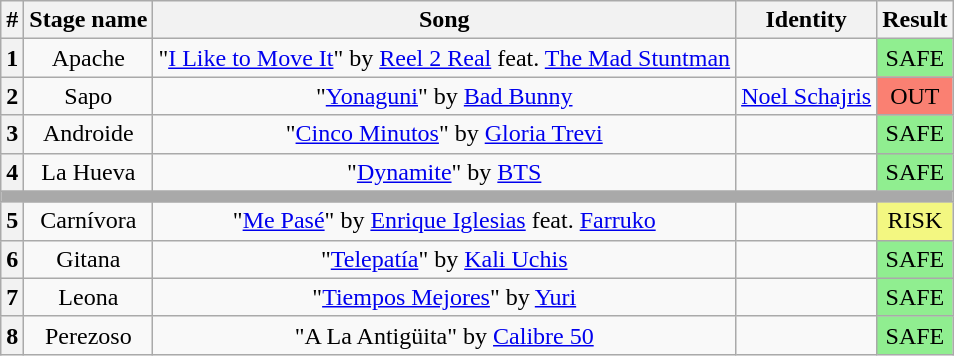<table class="wikitable plainrowheaders" style="text-align: center;">
<tr>
<th>#</th>
<th>Stage name</th>
<th>Song</th>
<th>Identity</th>
<th>Result</th>
</tr>
<tr>
<th>1</th>
<td>Apache</td>
<td>"<a href='#'>I Like to Move It</a>" by <a href='#'>Reel 2 Real</a> feat. <a href='#'>The Mad Stuntman</a></td>
<td></td>
<td bgcolor=lightgreen>SAFE</td>
</tr>
<tr>
<th>2</th>
<td>Sapo</td>
<td>"<a href='#'>Yonaguni</a>" by <a href='#'>Bad Bunny</a></td>
<td><a href='#'>Noel Schajris</a></td>
<td bgcolor=salmon>OUT</td>
</tr>
<tr>
<th>3</th>
<td>Androide</td>
<td>"<a href='#'>Cinco Minutos</a>" by <a href='#'>Gloria Trevi</a></td>
<td></td>
<td bgcolor=lightgreen>SAFE</td>
</tr>
<tr>
<th>4</th>
<td>La Hueva</td>
<td>"<a href='#'>Dynamite</a>" by <a href='#'>BTS</a></td>
<td></td>
<td bgcolor=lightgreen>SAFE</td>
</tr>
<tr>
<td colspan="5" style="background:darkgray"></td>
</tr>
<tr>
<th>5</th>
<td>Carnívora</td>
<td>"<a href='#'>Me Pasé</a>" by <a href='#'>Enrique Iglesias</a> feat. <a href='#'>Farruko</a></td>
<td></td>
<td bgcolor=#F3F781>RISK</td>
</tr>
<tr>
<th>6</th>
<td>Gitana</td>
<td>"<a href='#'>Telepatía</a>" by <a href='#'>Kali Uchis</a></td>
<td></td>
<td bgcolor=lightgreen>SAFE</td>
</tr>
<tr>
<th>7</th>
<td>Leona</td>
<td>"<a href='#'>Tiempos Mejores</a>" by <a href='#'>Yuri</a></td>
<td></td>
<td bgcolor=lightgreen>SAFE</td>
</tr>
<tr>
<th>8</th>
<td>Perezoso</td>
<td>"A La Antigüita" by <a href='#'>Calibre 50</a></td>
<td></td>
<td bgcolor=lightgreen>SAFE</td>
</tr>
</table>
